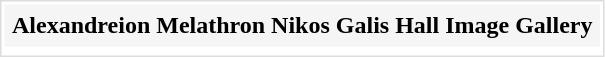<table class="collapsible" style="border:1px solid #ddd; float:center; margin:5px 5px 0 0;">
<tr>
<th style="background:#f5f5f5; padding:5px;"><span>Alexandreion Melathron Nikos Galis Hall Image Gallery</span></th>
</tr>
<tr>
<td></td>
</tr>
</table>
